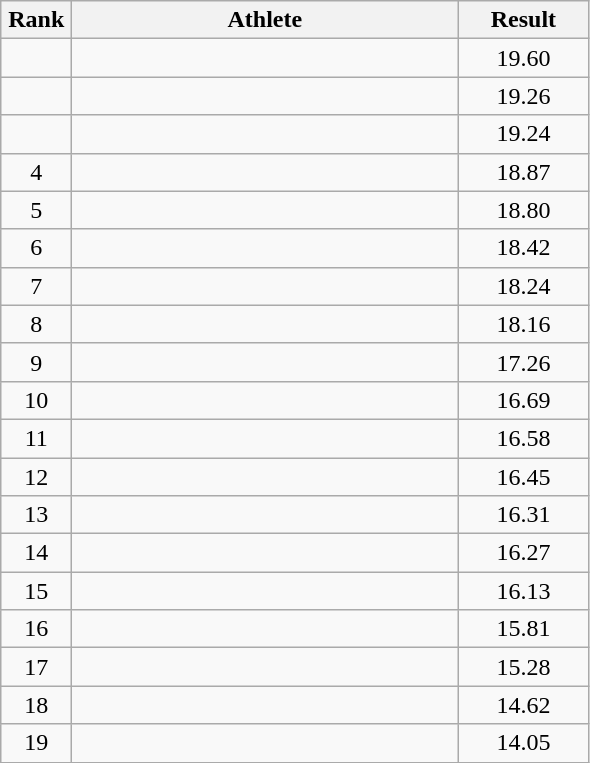<table class=wikitable style="text-align:center">
<tr>
<th width=40>Rank</th>
<th width=250>Athlete</th>
<th width=80>Result</th>
</tr>
<tr>
<td></td>
<td align=left></td>
<td>19.60</td>
</tr>
<tr>
<td></td>
<td align=left></td>
<td>19.26</td>
</tr>
<tr>
<td></td>
<td align=left></td>
<td>19.24</td>
</tr>
<tr>
<td>4</td>
<td align=left></td>
<td>18.87</td>
</tr>
<tr>
<td>5</td>
<td align=left></td>
<td>18.80</td>
</tr>
<tr>
<td>6</td>
<td align=left></td>
<td>18.42</td>
</tr>
<tr>
<td>7</td>
<td align=left></td>
<td>18.24</td>
</tr>
<tr>
<td>8</td>
<td align=left></td>
<td>18.16</td>
</tr>
<tr>
<td>9</td>
<td align=left></td>
<td>17.26</td>
</tr>
<tr>
<td>10</td>
<td align=left></td>
<td>16.69</td>
</tr>
<tr>
<td>11</td>
<td align=left></td>
<td>16.58</td>
</tr>
<tr>
<td>12</td>
<td align=left></td>
<td>16.45</td>
</tr>
<tr>
<td>13</td>
<td align=left></td>
<td>16.31</td>
</tr>
<tr>
<td>14</td>
<td align=left></td>
<td>16.27</td>
</tr>
<tr>
<td>15</td>
<td align=left></td>
<td>16.13</td>
</tr>
<tr>
<td>16</td>
<td align=left></td>
<td>15.81</td>
</tr>
<tr>
<td>17</td>
<td align=left></td>
<td>15.28</td>
</tr>
<tr>
<td>18</td>
<td align=left></td>
<td>14.62</td>
</tr>
<tr>
<td>19</td>
<td align=left></td>
<td>14.05</td>
</tr>
</table>
